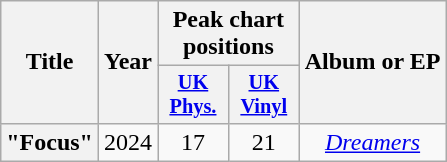<table class="wikitable plainrowheaders" style="text-align:center;">
<tr>
<th scope="col" rowspan="2">Title</th>
<th scope="col" rowspan="2">Year</th>
<th scope="col" colspan="2">Peak chart positions</th>
<th scope="col" rowspan="2">Album or EP</th>
</tr>
<tr>
<th scope="col" style="width:3em;font-size:85%;"><a href='#'>UK<br>Phys.</a><br></th>
<th scope="col" style="width:3em;font-size:85%;"><a href='#'>UK<br>Vinyl</a><br></th>
</tr>
<tr>
<th scope="row">"Focus"<br></th>
<td>2024</td>
<td>17</td>
<td>21</td>
<td><em><a href='#'>Dreamers</a></em></td>
</tr>
</table>
